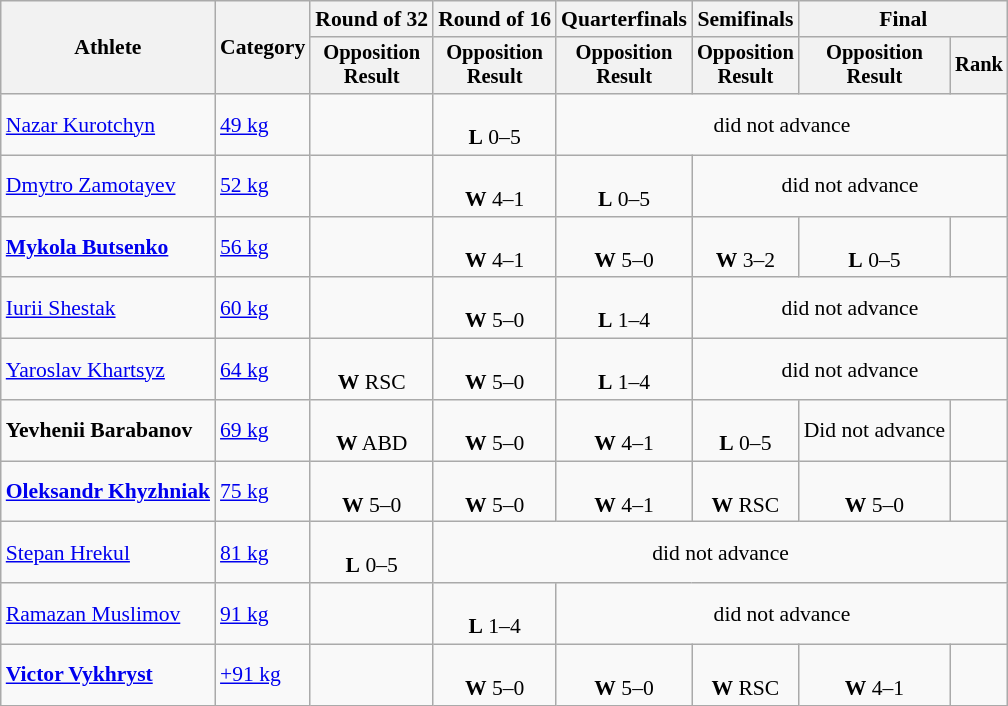<table class="wikitable" style="text-align:center; font-size:90%">
<tr>
<th rowspan=2>Athlete</th>
<th rowspan=2>Category</th>
<th>Round of 32</th>
<th>Round of 16</th>
<th>Quarterfinals</th>
<th>Semifinals</th>
<th colspan=2>Final</th>
</tr>
<tr style="font-size:95%">
<th>Opposition<br>Result</th>
<th>Opposition<br>Result</th>
<th>Opposition<br>Result</th>
<th>Opposition<br>Result</th>
<th>Opposition<br>Result</th>
<th>Rank</th>
</tr>
<tr>
<td align=left><a href='#'>Nazar Kurotchyn</a></td>
<td align=left><a href='#'>49 kg</a></td>
<td></td>
<td><br> <strong>L</strong> 0–5</td>
<td colspan=4>did not advance</td>
</tr>
<tr>
<td align=left><a href='#'>Dmytro Zamotayev</a></td>
<td align=left><a href='#'>52 kg</a></td>
<td></td>
<td><br> <strong>W</strong> 4–1</td>
<td><br> <strong>L</strong> 0–5</td>
<td colspan=3>did not advance</td>
</tr>
<tr>
<td align=left><strong><a href='#'>Mykola Butsenko</a></strong></td>
<td align=left><a href='#'>56 kg</a></td>
<td></td>
<td><br> <strong>W</strong> 4–1</td>
<td><br> <strong>W</strong> 5–0</td>
<td><br> <strong>W</strong> 3–2</td>
<td><br> <strong>L</strong> 0–5</td>
<td></td>
</tr>
<tr>
<td align=left><a href='#'>Iurii Shestak</a></td>
<td align=left><a href='#'>60 kg</a></td>
<td></td>
<td><br> <strong>W</strong> 5–0</td>
<td><br> <strong>L</strong> 1–4</td>
<td colspan=3>did not advance</td>
</tr>
<tr>
<td align=left><a href='#'>Yaroslav Khartsyz</a></td>
<td align=left><a href='#'>64 kg</a></td>
<td><br> <strong>W</strong> RSC</td>
<td><br> <strong>W</strong> 5–0</td>
<td><br> <strong>L</strong> 1–4</td>
<td colspan=3>did not advance</td>
</tr>
<tr>
<td align=left><strong>Yevhenii Barabanov</strong></td>
<td align=left><a href='#'>69 kg</a></td>
<td><br> <strong>W</strong> ABD</td>
<td><br> <strong>W</strong> 5–0</td>
<td><br> <strong>W</strong> 4–1</td>
<td><br> <strong>L</strong> 0–5</td>
<td>Did not advance</td>
<td></td>
</tr>
<tr>
<td align=left><strong><a href='#'>Oleksandr Khyzhniak</a></strong></td>
<td align=left><a href='#'>75 kg</a></td>
<td><br> <strong>W</strong> 5–0</td>
<td><br> <strong>W</strong> 5–0</td>
<td><br> <strong>W</strong> 4–1</td>
<td><br> <strong>W</strong> RSC</td>
<td><br> <strong>W</strong> 5–0</td>
<td></td>
</tr>
<tr>
<td align=left><a href='#'>Stepan Hrekul</a></td>
<td align=left><a href='#'>81 kg</a></td>
<td><br> <strong>L</strong> 0–5</td>
<td colspan=5>did not advance</td>
</tr>
<tr>
<td align=left><a href='#'>Ramazan Muslimov</a></td>
<td align=left><a href='#'>91 kg</a></td>
<td></td>
<td><br> <strong>L</strong> 1–4</td>
<td colspan=4>did not advance</td>
</tr>
<tr>
<td align=left><strong><a href='#'>Victor Vykhryst</a></strong></td>
<td align=left><a href='#'>+91 kg</a></td>
<td></td>
<td><br> <strong>W</strong> 5–0</td>
<td><br> <strong>W</strong> 5–0</td>
<td><br> <strong>W</strong> RSC</td>
<td><br> <strong>W</strong> 4–1</td>
<td></td>
</tr>
</table>
